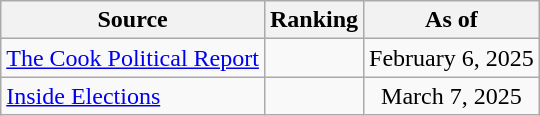<table class="wikitable" style="text-align:center">
<tr>
<th>Source</th>
<th>Ranking</th>
<th>As of</th>
</tr>
<tr>
<td align=left><a href='#'>The Cook Political Report</a></td>
<td></td>
<td>February 6, 2025</td>
</tr>
<tr>
<td align=left><a href='#'>Inside Elections</a></td>
<td></td>
<td>March 7, 2025</td>
</tr>
</table>
